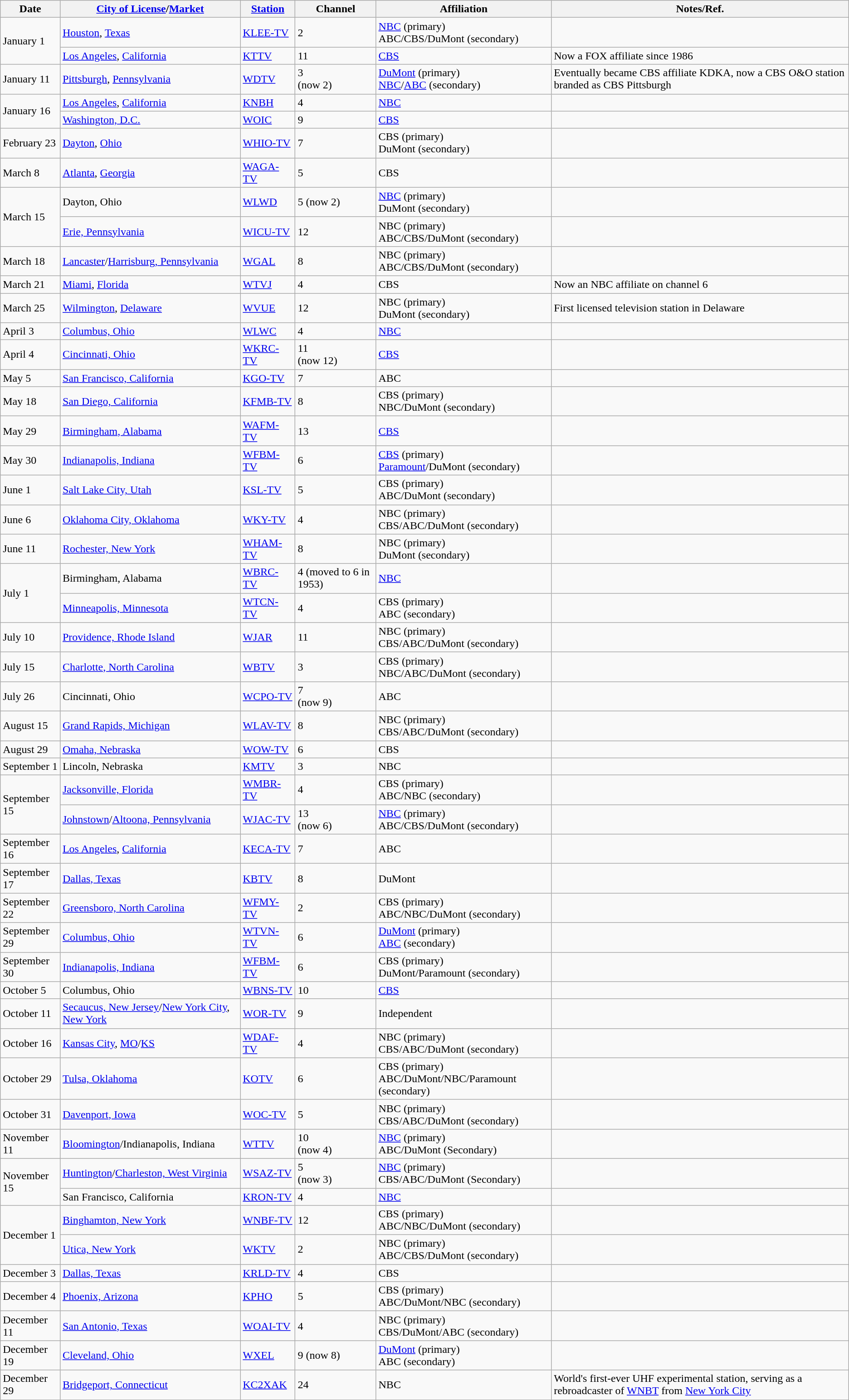<table class="wikitable sortable">
<tr>
<th>Date</th>
<th><a href='#'>City of License</a>/<a href='#'>Market</a></th>
<th><a href='#'>Station</a></th>
<th>Channel</th>
<th>Affiliation</th>
<th>Notes/Ref.</th>
</tr>
<tr>
<td rowspan=2>January 1</td>
<td><a href='#'>Houston</a>, <a href='#'>Texas</a></td>
<td><a href='#'>KLEE-TV</a></td>
<td>2</td>
<td><a href='#'>NBC</a> (primary) <br> ABC/CBS/DuMont (secondary)</td>
<td></td>
</tr>
<tr>
<td><a href='#'>Los Angeles</a>, <a href='#'>California</a></td>
<td><a href='#'>KTTV</a></td>
<td>11</td>
<td><a href='#'>CBS</a></td>
<td>Now a FOX affiliate since 1986</td>
</tr>
<tr>
<td>January 11</td>
<td><a href='#'>Pittsburgh</a>, <a href='#'>Pennsylvania</a></td>
<td><a href='#'>WDTV</a></td>
<td>3 <br> (now 2)</td>
<td><a href='#'>DuMont</a> (primary) <br> <a href='#'>NBC</a>/<a href='#'>ABC</a> (secondary)</td>
<td>Eventually became CBS affiliate KDKA, now a CBS O&O station branded as CBS Pittsburgh</td>
</tr>
<tr>
<td rowspan=2>January 16</td>
<td><a href='#'>Los Angeles</a>, <a href='#'>California</a></td>
<td><a href='#'>KNBH</a></td>
<td>4</td>
<td><a href='#'>NBC</a></td>
<td></td>
</tr>
<tr>
<td><a href='#'>Washington, D.C.</a></td>
<td><a href='#'>WOIC</a></td>
<td>9</td>
<td><a href='#'>CBS</a></td>
<td></td>
</tr>
<tr>
<td>February 23</td>
<td><a href='#'>Dayton</a>, <a href='#'>Ohio</a></td>
<td><a href='#'>WHIO-TV</a></td>
<td>7</td>
<td>CBS (primary) <br> DuMont (secondary)</td>
<td></td>
</tr>
<tr>
<td>March 8</td>
<td><a href='#'>Atlanta</a>, <a href='#'>Georgia</a></td>
<td><a href='#'>WAGA-TV</a></td>
<td>5</td>
<td>CBS</td>
<td></td>
</tr>
<tr>
<td rowspan=2>March 15</td>
<td>Dayton, Ohio</td>
<td><a href='#'>WLWD</a></td>
<td>5 (now 2)</td>
<td><a href='#'>NBC</a> (primary) <br> DuMont (secondary)</td>
<td></td>
</tr>
<tr>
<td><a href='#'>Erie, Pennsylvania</a></td>
<td><a href='#'>WICU-TV</a></td>
<td>12</td>
<td>NBC (primary) <br> ABC/CBS/DuMont (secondary)</td>
<td></td>
</tr>
<tr>
<td>March 18</td>
<td><a href='#'>Lancaster</a>/<a href='#'>Harrisburg, Pennsylvania</a></td>
<td><a href='#'>WGAL</a></td>
<td>8</td>
<td>NBC (primary) <br> ABC/CBS/DuMont (secondary)</td>
<td></td>
</tr>
<tr>
<td>March 21</td>
<td><a href='#'>Miami</a>, <a href='#'>Florida</a></td>
<td><a href='#'>WTVJ</a></td>
<td>4</td>
<td>CBS</td>
<td>Now an NBC affiliate on channel 6</td>
</tr>
<tr>
<td>March 25</td>
<td><a href='#'>Wilmington</a>, <a href='#'>Delaware</a></td>
<td><a href='#'>WVUE</a></td>
<td>12</td>
<td>NBC (primary) <br> DuMont (secondary)</td>
<td>First licensed television station in Delaware</td>
</tr>
<tr>
<td>April 3</td>
<td><a href='#'>Columbus, Ohio</a></td>
<td><a href='#'>WLWC</a></td>
<td>4</td>
<td><a href='#'>NBC</a></td>
<td></td>
</tr>
<tr>
<td>April 4</td>
<td><a href='#'>Cincinnati, Ohio</a></td>
<td><a href='#'>WKRC-TV</a></td>
<td>11 <br> (now 12)</td>
<td><a href='#'>CBS</a></td>
<td></td>
</tr>
<tr>
<td>May 5</td>
<td><a href='#'>San Francisco, California</a></td>
<td><a href='#'>KGO-TV</a></td>
<td>7</td>
<td>ABC</td>
<td></td>
</tr>
<tr>
<td>May 18</td>
<td><a href='#'>San Diego, California</a></td>
<td><a href='#'>KFMB-TV</a></td>
<td>8</td>
<td>CBS (primary) <br> NBC/DuMont (secondary)</td>
<td></td>
</tr>
<tr>
<td>May 29</td>
<td><a href='#'>Birmingham, Alabama</a></td>
<td><a href='#'>WAFM-TV</a></td>
<td>13</td>
<td><a href='#'>CBS</a></td>
<td></td>
</tr>
<tr>
<td>May 30</td>
<td><a href='#'>Indianapolis, Indiana</a></td>
<td><a href='#'>WFBM-TV</a></td>
<td>6</td>
<td><a href='#'>CBS</a> (primary) <br> <a href='#'>Paramount</a>/DuMont (secondary)</td>
<td></td>
</tr>
<tr>
<td>June 1</td>
<td><a href='#'>Salt Lake City, Utah</a></td>
<td><a href='#'>KSL-TV</a></td>
<td>5</td>
<td>CBS (primary) <br> ABC/DuMont (secondary)</td>
<td></td>
</tr>
<tr>
<td>June 6</td>
<td><a href='#'>Oklahoma City, Oklahoma</a></td>
<td><a href='#'>WKY-TV</a></td>
<td>4</td>
<td>NBC (primary) <br> CBS/ABC/DuMont (secondary)</td>
<td></td>
</tr>
<tr>
<td>June 11</td>
<td><a href='#'>Rochester, New York</a></td>
<td><a href='#'>WHAM-TV</a></td>
<td>8</td>
<td>NBC (primary) <br> DuMont (secondary)</td>
<td></td>
</tr>
<tr>
<td rowspan=2>July 1</td>
<td>Birmingham, Alabama</td>
<td><a href='#'>WBRC-TV</a></td>
<td>4 (moved to 6 in 1953)</td>
<td><a href='#'>NBC</a></td>
<td></td>
</tr>
<tr>
<td><a href='#'>Minneapolis, Minnesota</a></td>
<td><a href='#'>WTCN-TV</a></td>
<td>4</td>
<td>CBS (primary) <br> ABC (secondary)</td>
<td></td>
</tr>
<tr>
<td>July 10</td>
<td><a href='#'>Providence, Rhode Island</a></td>
<td><a href='#'>WJAR</a></td>
<td>11</td>
<td>NBC (primary) <br> CBS/ABC/DuMont (secondary)</td>
<td></td>
</tr>
<tr>
<td>July 15</td>
<td><a href='#'>Charlotte, North Carolina</a></td>
<td><a href='#'>WBTV</a></td>
<td>3</td>
<td>CBS (primary) <br> NBC/ABC/DuMont (secondary)</td>
<td></td>
</tr>
<tr>
<td>July 26</td>
<td>Cincinnati, Ohio</td>
<td><a href='#'>WCPO-TV</a></td>
<td>7 <br> (now 9)</td>
<td>ABC</td>
<td></td>
</tr>
<tr>
<td>August 15</td>
<td><a href='#'>Grand Rapids, Michigan</a></td>
<td><a href='#'>WLAV-TV</a></td>
<td>8</td>
<td>NBC (primary) <br> CBS/ABC/DuMont (secondary)</td>
<td></td>
</tr>
<tr>
<td>August 29</td>
<td><a href='#'>Omaha, Nebraska</a></td>
<td><a href='#'>WOW-TV</a></td>
<td>6</td>
<td>CBS</td>
<td></td>
</tr>
<tr>
<td>September 1</td>
<td>Lincoln, Nebraska</td>
<td><a href='#'>KMTV</a></td>
<td>3</td>
<td>NBC</td>
<td></td>
</tr>
<tr>
<td rowspan=2>September 15</td>
<td><a href='#'>Jacksonville, Florida</a></td>
<td><a href='#'>WMBR-TV</a></td>
<td>4</td>
<td>CBS (primary) <br> ABC/NBC (secondary)</td>
<td></td>
</tr>
<tr>
<td><a href='#'>Johnstown</a>/<a href='#'>Altoona, Pennsylvania</a></td>
<td><a href='#'>WJAC-TV</a></td>
<td>13 <br> (now 6)</td>
<td><a href='#'>NBC</a> (primary) <br> ABC/CBS/DuMont (secondary)</td>
<td></td>
</tr>
<tr>
<td>September 16</td>
<td><a href='#'>Los Angeles</a>, <a href='#'>California</a></td>
<td><a href='#'>KECA-TV</a></td>
<td>7</td>
<td>ABC</td>
<td></td>
</tr>
<tr>
<td>September 17</td>
<td><a href='#'>Dallas, Texas</a></td>
<td><a href='#'>KBTV</a></td>
<td>8</td>
<td>DuMont</td>
<td></td>
</tr>
<tr>
<td>September 22</td>
<td><a href='#'>Greensboro, North Carolina</a></td>
<td><a href='#'>WFMY-TV</a></td>
<td>2</td>
<td>CBS (primary) <br> ABC/NBC/DuMont (secondary)</td>
<td></td>
</tr>
<tr>
<td>September 29</td>
<td><a href='#'>Columbus, Ohio</a></td>
<td><a href='#'>WTVN-TV</a></td>
<td>6</td>
<td><a href='#'>DuMont</a> (primary) <br> <a href='#'>ABC</a> (secondary)</td>
<td></td>
</tr>
<tr>
<td>September 30</td>
<td><a href='#'>Indianapolis, Indiana</a></td>
<td><a href='#'>WFBM-TV</a></td>
<td>6</td>
<td>CBS (primary) <br> DuMont/Paramount (secondary)</td>
<td></td>
</tr>
<tr>
<td>October 5</td>
<td>Columbus, Ohio</td>
<td><a href='#'>WBNS-TV</a></td>
<td>10</td>
<td><a href='#'>CBS</a></td>
<td></td>
</tr>
<tr>
<td>October 11</td>
<td><a href='#'>Secaucus, New Jersey</a>/<a href='#'>New York City</a>, <a href='#'>New York</a></td>
<td><a href='#'>WOR-TV</a></td>
<td>9</td>
<td>Independent</td>
<td></td>
</tr>
<tr>
<td>October 16</td>
<td><a href='#'>Kansas City</a>, <a href='#'>MO</a>/<a href='#'>KS</a></td>
<td><a href='#'>WDAF-TV</a></td>
<td>4</td>
<td>NBC (primary) <br> CBS/ABC/DuMont (secondary)</td>
<td></td>
</tr>
<tr>
<td>October 29</td>
<td><a href='#'>Tulsa, Oklahoma</a></td>
<td><a href='#'>KOTV</a></td>
<td>6</td>
<td>CBS (primary) <br> ABC/DuMont/NBC/Paramount (secondary)</td>
<td></td>
</tr>
<tr>
<td>October 31</td>
<td><a href='#'>Davenport, Iowa</a> <br> </td>
<td><a href='#'>WOC-TV</a></td>
<td>5 <br> </td>
<td>NBC (primary) <br> CBS/ABC/DuMont (secondary)</td>
<td></td>
</tr>
<tr>
<td>November 11</td>
<td><a href='#'>Bloomington</a>/Indianapolis, Indiana</td>
<td><a href='#'>WTTV</a></td>
<td>10 <br> (now 4)</td>
<td><a href='#'>NBC</a> (primary) <br> ABC/DuMont (Secondary)</td>
<td></td>
</tr>
<tr>
<td rowspan=2>November 15</td>
<td><a href='#'>Huntington</a>/<a href='#'>Charleston, West Virginia</a> <br> </td>
<td><a href='#'>WSAZ-TV</a></td>
<td>5 <br> (now 3)</td>
<td><a href='#'>NBC</a> (primary) <br> CBS/ABC/DuMont (Secondary)</td>
<td></td>
</tr>
<tr>
<td>San Francisco, California</td>
<td><a href='#'>KRON-TV</a></td>
<td>4</td>
<td><a href='#'>NBC</a></td>
<td></td>
</tr>
<tr>
<td rowspan=2>December 1</td>
<td><a href='#'>Binghamton, New York</a></td>
<td><a href='#'>WNBF-TV</a></td>
<td>12</td>
<td>CBS (primary) <br> ABC/NBC/DuMont (secondary)</td>
<td></td>
</tr>
<tr>
<td><a href='#'>Utica, New York</a></td>
<td><a href='#'>WKTV</a></td>
<td>2</td>
<td>NBC (primary) <br> ABC/CBS/DuMont (secondary)</td>
<td></td>
</tr>
<tr>
<td>December 3</td>
<td><a href='#'>Dallas, Texas</a></td>
<td><a href='#'>KRLD-TV</a></td>
<td>4</td>
<td>CBS</td>
<td></td>
</tr>
<tr>
<td>December 4</td>
<td><a href='#'>Phoenix, Arizona</a></td>
<td><a href='#'>KPHO</a></td>
<td>5</td>
<td>CBS (primary) <br> ABC/DuMont/NBC (secondary)</td>
<td></td>
</tr>
<tr>
<td>December 11</td>
<td><a href='#'>San Antonio, Texas</a></td>
<td><a href='#'>WOAI-TV</a></td>
<td>4</td>
<td>NBC (primary) <br> CBS/DuMont/ABC (secondary)</td>
<td></td>
</tr>
<tr>
<td>December 19</td>
<td><a href='#'>Cleveland, Ohio</a></td>
<td><a href='#'>WXEL</a></td>
<td>9 (now 8)</td>
<td><a href='#'>DuMont</a> (primary) <br> ABC (secondary)</td>
<td></td>
</tr>
<tr>
<td>December 29</td>
<td><a href='#'>Bridgeport, Connecticut</a></td>
<td><a href='#'>KC2XAK</a></td>
<td>24</td>
<td>NBC</td>
<td>World's first-ever UHF experimental station, serving as a rebroadcaster of <a href='#'>WNBT</a> from <a href='#'>New York City</a></td>
</tr>
<tr>
</tr>
</table>
